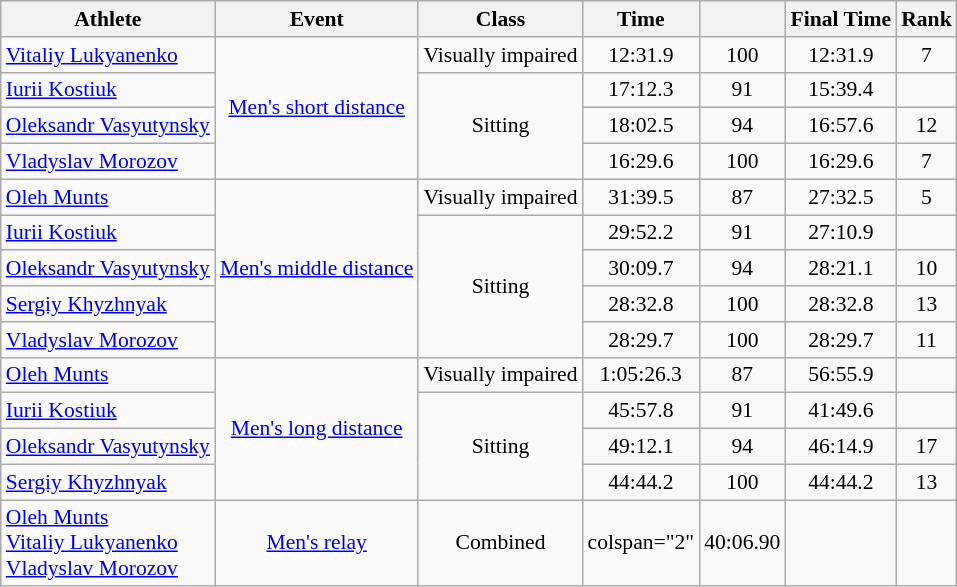<table class="wikitable" border="1" style="font-size:90%">
<tr>
<th>Athlete</th>
<th>Event</th>
<th>Class</th>
<th>Time</th>
<th></th>
<th>Final Time</th>
<th>Rank</th>
</tr>
<tr align=center>
<td align=left><a href='#'>Vitaliy Lukyanenko</a></td>
<td rowspan="4"><a href='#'>Men's short distance</a></td>
<td>Visually impaired</td>
<td>12:31.9</td>
<td>100</td>
<td>12:31.9</td>
<td>7</td>
</tr>
<tr align=center>
<td align="left"><a href='#'>Iurii Kostiuk</a></td>
<td rowspan="3">Sitting</td>
<td>17:12.3</td>
<td>91</td>
<td>15:39.4</td>
<td></td>
</tr>
<tr align=center>
<td align="left"><a href='#'>Oleksandr Vasyutynsky</a></td>
<td>18:02.5</td>
<td>94</td>
<td>16:57.6</td>
<td>12</td>
</tr>
<tr align=center>
<td align="left"><a href='#'>Vladyslav Morozov</a></td>
<td>16:29.6</td>
<td>100</td>
<td>16:29.6</td>
<td>7</td>
</tr>
<tr align=center>
<td align=left><a href='#'>Oleh Munts</a></td>
<td rowspan="5"><a href='#'>Men's middle distance</a></td>
<td>Visually impaired</td>
<td>31:39.5</td>
<td>87</td>
<td>27:32.5</td>
<td>5</td>
</tr>
<tr align=center>
<td align="left"><a href='#'>Iurii Kostiuk</a></td>
<td rowspan="4">Sitting</td>
<td>29:52.2</td>
<td>91</td>
<td>27:10.9</td>
<td></td>
</tr>
<tr align=center>
<td align="left"><a href='#'>Oleksandr Vasyutynsky</a></td>
<td>30:09.7</td>
<td>94</td>
<td>28:21.1</td>
<td>10</td>
</tr>
<tr align=center>
<td align="left"><a href='#'>Sergiy Khyzhnyak</a></td>
<td>28:32.8</td>
<td>100</td>
<td>28:32.8</td>
<td>13</td>
</tr>
<tr align=center>
<td align="left"><a href='#'>Vladyslav Morozov</a></td>
<td>28:29.7</td>
<td>100</td>
<td>28:29.7</td>
<td>11</td>
</tr>
<tr align=center>
<td align=left><a href='#'>Oleh Munts</a></td>
<td rowspan="4"><a href='#'>Men's long distance</a></td>
<td>Visually impaired</td>
<td>1:05:26.3</td>
<td>87</td>
<td>56:55.9</td>
<td></td>
</tr>
<tr align=center>
<td align="left"><a href='#'>Iurii Kostiuk</a></td>
<td rowspan="3">Sitting</td>
<td>45:57.8</td>
<td>91</td>
<td>41:49.6</td>
<td></td>
</tr>
<tr align=center>
<td align="left"><a href='#'>Oleksandr Vasyutynsky</a></td>
<td>49:12.1</td>
<td>94</td>
<td>46:14.9</td>
<td>17</td>
</tr>
<tr align=center>
<td align="left"><a href='#'>Sergiy Khyzhnyak</a></td>
<td>44:44.2</td>
<td>100</td>
<td>44:44.2</td>
<td>13</td>
</tr>
<tr align=center>
<td align="left"><a href='#'>Oleh Munts</a><br><a href='#'>Vitaliy Lukyanenko</a><br><a href='#'>Vladyslav Morozov</a></td>
<td><a href='#'>Men's relay</a></td>
<td>Combined</td>
<td>colspan="2" </td>
<td>40:06.90</td>
<td></td>
</tr>
</table>
